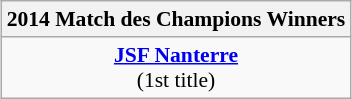<table style="width:100%;">
<tr>
<td style="vertical-align:top; width:33%;"><br>












</td>
<td style="width:33%; vertical-align:top; text-align:center; font-size: 90%;"><br><table class=wikitable style="text-align:center; margin:auto">
<tr>
<th>2014 Match des Champions Winners</th>
</tr>
<tr>
<td><strong><a href='#'>JSF Nanterre</a></strong><br>(1st title)</td>
</tr>
</table>
</td>
<td style="width:33%; vertical-align:top; text-align:center;"><br>











</td>
</tr>
</table>
